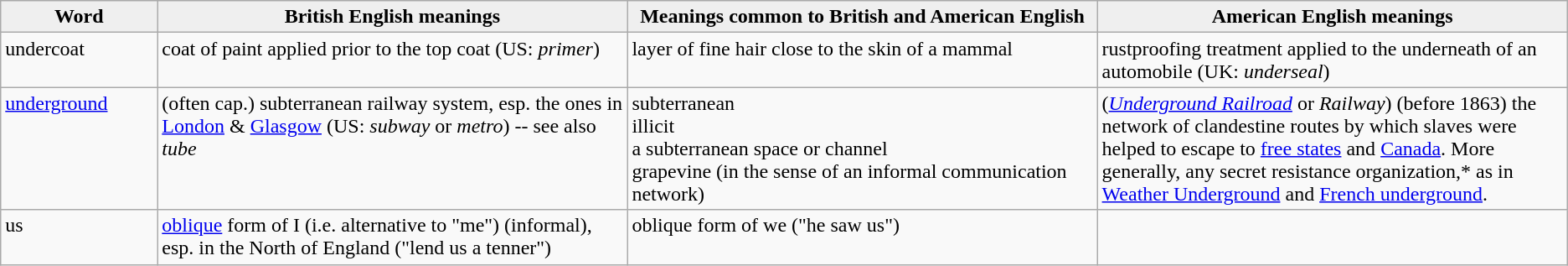<table class="wikitable">
<tr>
<th style="width:10%; background:#efefef;">Word</th>
<th style="width:30%; background:#efefef;">British English meanings</th>
<th style="width:30%; background:#efefef;">Meanings common to British and American English</th>
<th style="width:30%; background:#efefef;">American English meanings</th>
</tr>
<tr valign="top">
<td>undercoat</td>
<td>coat of paint applied prior to the top coat (US: <em>primer</em>)</td>
<td>layer of fine hair close to the skin of a mammal</td>
<td>rustproofing treatment applied to the underneath of an automobile (UK: <em>underseal</em>)</td>
</tr>
<tr valign="top">
<td><a href='#'>underground</a></td>
<td>(often cap.) subterranean railway system, esp. the ones in <a href='#'>London</a> & <a href='#'>Glasgow</a> (US: <em>subway</em> or <em>metro</em>) -- see also <em>tube</em></td>
<td>subterranean<br>illicit<br>a subterranean space or channel<br>grapevine (in the sense of an informal communication network)</td>
<td>(<em><a href='#'>Underground Railroad</a></em> or <em>Railway</em>) (before 1863) the network of clandestine routes by which slaves were helped to escape to <a href='#'>free states</a> and <a href='#'>Canada</a>. More generally, any secret resistance organization,* as in <a href='#'>Weather Underground</a> and <a href='#'>French underground</a>.</td>
</tr>
<tr valign="top">
<td>us</td>
<td><a href='#'>oblique</a> form of I (i.e. alternative to "me") (informal), esp. in the North of England ("lend us a tenner")</td>
<td>oblique form of we ("he saw us")</td>
<td> </td>
</tr>
</table>
